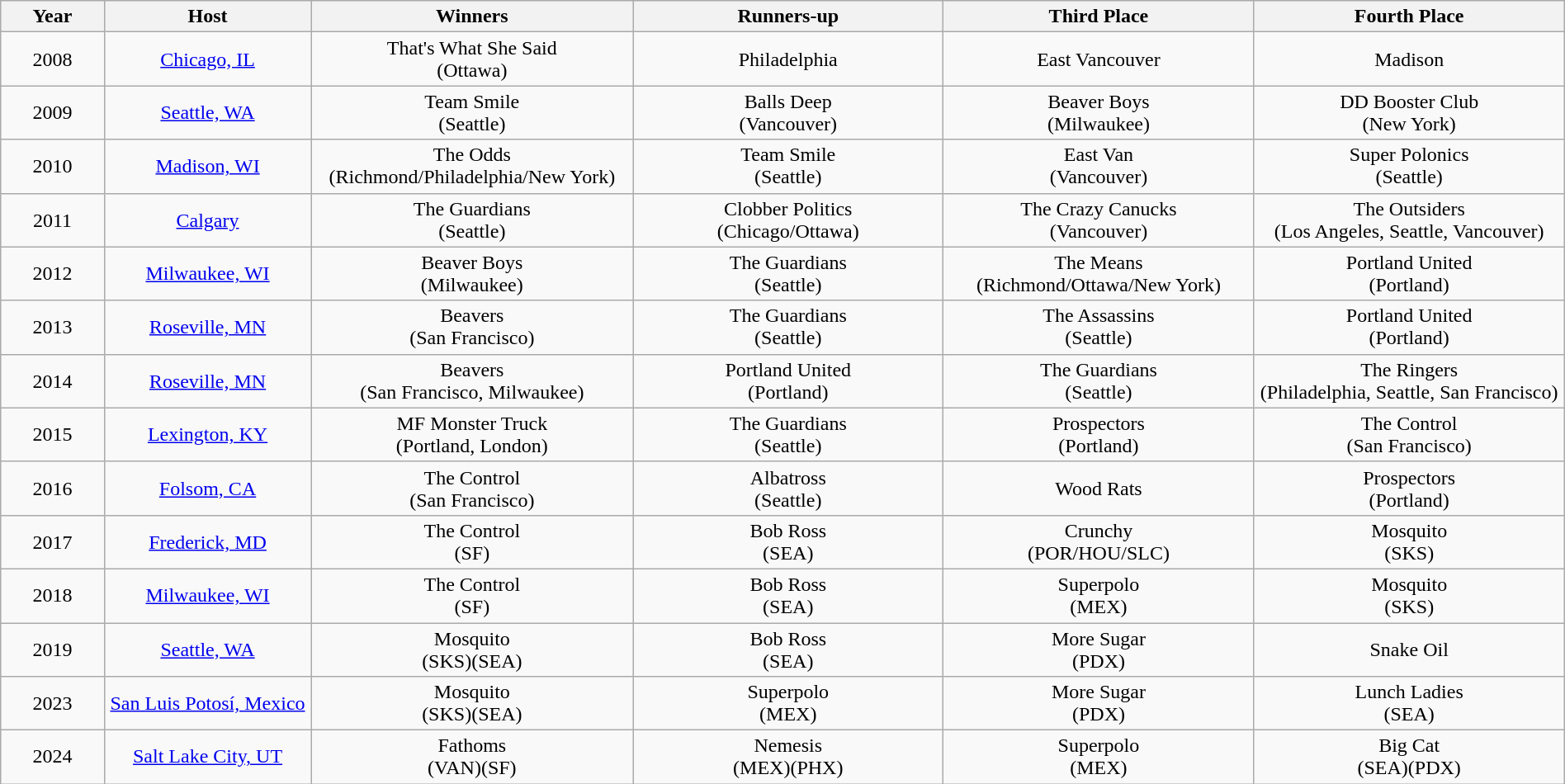<table class="wikitable mw-collapsible mw-collapsed" style="text-align:center; width:100%">
<tr>
<th width=5%>Year</th>
<th width=10%>Host</th>
<th width=15%>Winners</th>
<th width=15%>Runners-up</th>
<th width=15%>Third Place</th>
<th width=15%>Fourth Place</th>
</tr>
<tr>
<td>2008</td>
<td><a href='#'>Chicago, IL</a> </td>
<td>That's What She Said<br>(Ottawa)</td>
<td>Philadelphia<br></td>
<td>East Vancouver<br></td>
<td>Madison<br></td>
</tr>
<tr>
<td>2009</td>
<td><a href='#'>Seattle, WA</a> </td>
<td>Team Smile<br> (Seattle)</td>
<td>Balls Deep<br> (Vancouver)</td>
<td>Beaver Boys<br> (Milwaukee)</td>
<td>DD Booster Club<br> (New York)</td>
</tr>
<tr>
<td>2010</td>
<td><a href='#'>Madison, WI</a> </td>
<td>The Odds<br> (Richmond/Philadelphia/New York)</td>
<td>Team Smile<br> (Seattle)</td>
<td>East Van<br> (Vancouver)</td>
<td>Super Polonics<br> (Seattle)</td>
</tr>
<tr>
<td>2011</td>
<td><a href='#'>Calgary</a> </td>
<td>The Guardians<br> (Seattle)</td>
<td>Clobber Politics<br> (Chicago/Ottawa)</td>
<td>The Crazy Canucks<br> (Vancouver)</td>
<td>The Outsiders<br> (Los Angeles, Seattle, Vancouver)</td>
</tr>
<tr>
<td>2012</td>
<td><a href='#'>Milwaukee, WI</a> </td>
<td>Beaver Boys<br> (Milwaukee)</td>
<td>The Guardians<br> (Seattle)</td>
<td>The Means<br>  (Richmond/Ottawa/New York)</td>
<td>Portland United<br> (Portland)</td>
</tr>
<tr>
<td>2013</td>
<td><a href='#'>Roseville, MN</a> </td>
<td>Beavers<br> (San Francisco)</td>
<td>The Guardians<br> (Seattle)</td>
<td>The Assassins<br> (Seattle)</td>
<td>Portland United<br> (Portland)</td>
</tr>
<tr>
<td>2014</td>
<td><a href='#'>Roseville, MN</a> </td>
<td>Beavers<br> (San Francisco, Milwaukee)</td>
<td>Portland United<br> (Portland)</td>
<td>The Guardians<br> (Seattle)</td>
<td>The Ringers<br> (Philadelphia, Seattle, San Francisco)</td>
</tr>
<tr>
<td>2015</td>
<td><a href='#'>Lexington, KY</a> </td>
<td>MF Monster Truck<br>  (Portland, London)</td>
<td>The Guardians<br> (Seattle)</td>
<td>Prospectors<br> (Portland)</td>
<td>The Control<br> (San Francisco)</td>
</tr>
<tr>
<td>2016</td>
<td><a href='#'>Folsom, CA</a> </td>
<td>The Control<br> (San Francisco)</td>
<td>Albatross<br> (Seattle)</td>
<td>Wood Rats<br></td>
<td>Prospectors<br> (Portland)</td>
</tr>
<tr>
<td>2017</td>
<td><a href='#'>Frederick, MD</a> </td>
<td>The Control<br> (SF)</td>
<td>Bob Ross<br> (SEA)</td>
<td>Crunchy<br> (POR/HOU/SLC)</td>
<td>Mosquito<br> (SKS)</td>
</tr>
<tr>
<td>2018</td>
<td><a href='#'>Milwaukee, WI</a> </td>
<td>The Control<br> (SF)</td>
<td>Bob Ross<br> (SEA)</td>
<td>Superpolo<br> (MEX)</td>
<td>Mosquito<br> (SKS)</td>
</tr>
<tr>
<td>2019</td>
<td><a href='#'>Seattle, WA</a> </td>
<td>Mosquito<br> (SKS)(SEA)</td>
<td>Bob Ross<br> (SEA)</td>
<td>More Sugar<br> (PDX)</td>
<td>Snake Oil<br></td>
</tr>
<tr>
<td>2023</td>
<td><a href='#'>San Luis Potosí, Mexico</a> </td>
<td>Mosquito<br> (SKS)(SEA)</td>
<td>Superpolo<br> (MEX)</td>
<td>More Sugar<br> (PDX)</td>
<td>Lunch Ladies<br> (SEA)</td>
</tr>
<tr>
<td>2024</td>
<td><a href='#'>Salt Lake City, UT</a> </td>
<td>Fathoms<br> (VAN)(SF)</td>
<td>Nemesis<br> (MEX)(PHX)</td>
<td>Superpolo<br> (MEX)</td>
<td>Big Cat<br> (SEA)(PDX)</td>
</tr>
</table>
